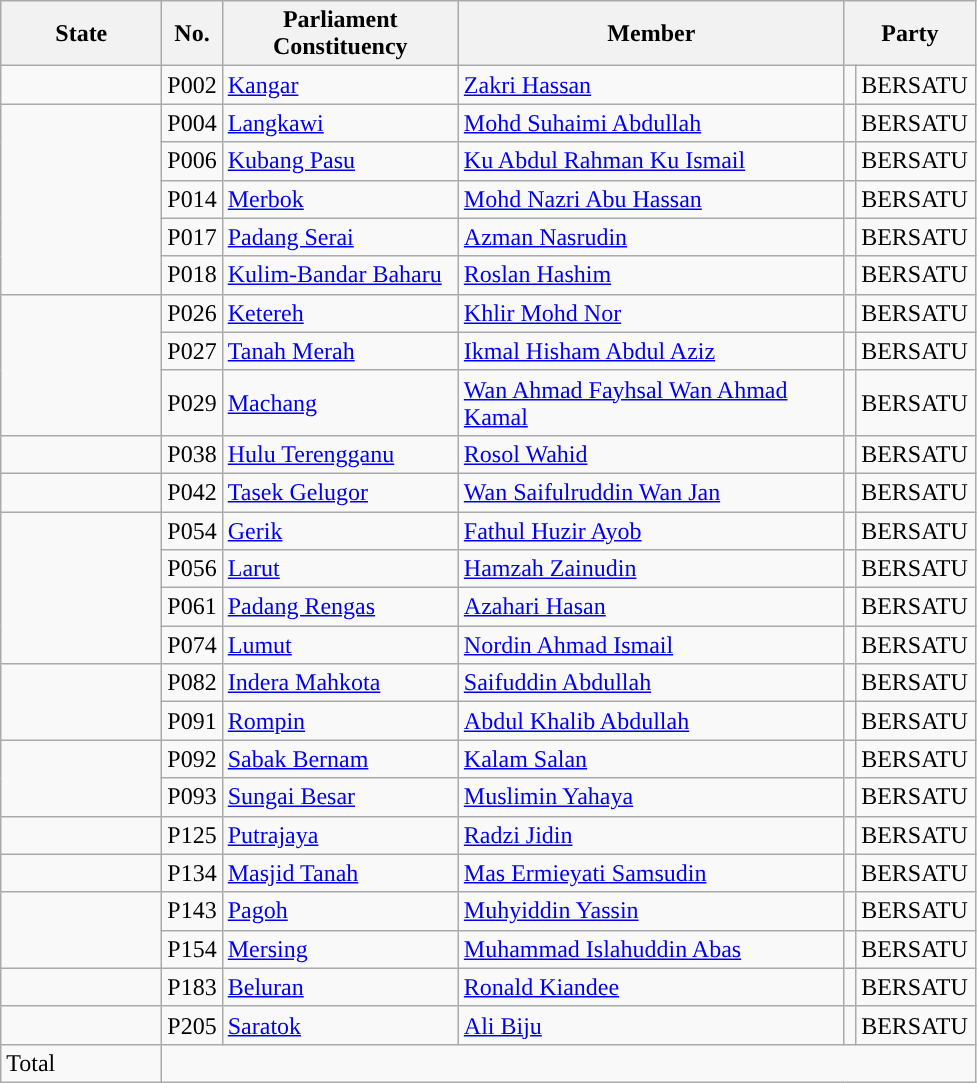<table class ="wikitable sortable">
<tr>
<th style="width:100px;">State</th>
<th style="width:30px;">No.</th>
<th style="width:150px;">Parliament Constituency</th>
<th style="width:250px;">Member</th>
<th style="width:80px;" colspan=2>Party</th>
</tr>
<tr>
<td rowspan=1></td>
<td>P002</td>
<td><a href='#'>Kangar</a></td>
<td><a href='#'>Zakri Hassan</a></td>
<td></td>
<td>BERSATU</td>
</tr>
<tr>
<td rowspan=5></td>
<td>P004</td>
<td><a href='#'>Langkawi</a></td>
<td><a href='#'>Mohd Suhaimi Abdullah</a></td>
<td></td>
<td>BERSATU</td>
</tr>
<tr>
<td>P006</td>
<td><a href='#'>Kubang Pasu</a></td>
<td><a href='#'>Ku Abdul Rahman Ku Ismail</a></td>
<td></td>
<td>BERSATU</td>
</tr>
<tr>
<td>P014</td>
<td><a href='#'>Merbok</a></td>
<td><a href='#'>Mohd Nazri Abu Hassan</a></td>
<td></td>
<td>BERSATU</td>
</tr>
<tr>
<td>P017</td>
<td><a href='#'>Padang Serai</a></td>
<td><a href='#'>Azman Nasrudin</a></td>
<td></td>
<td>BERSATU</td>
</tr>
<tr>
<td>P018</td>
<td><a href='#'>Kulim-Bandar Baharu</a></td>
<td><a href='#'>Roslan Hashim</a></td>
<td></td>
<td>BERSATU</td>
</tr>
<tr>
<td rowspan=3></td>
<td>P026</td>
<td><a href='#'>Ketereh</a></td>
<td><a href='#'>Khlir Mohd Nor</a></td>
<td></td>
<td>BERSATU</td>
</tr>
<tr>
<td>P027</td>
<td><a href='#'>Tanah Merah</a></td>
<td><a href='#'>Ikmal Hisham Abdul Aziz</a></td>
<td></td>
<td>BERSATU</td>
</tr>
<tr>
<td>P029</td>
<td><a href='#'>Machang</a></td>
<td><a href='#'>Wan Ahmad Fayhsal Wan Ahmad Kamal</a></td>
<td></td>
<td>BERSATU</td>
</tr>
<tr>
<td></td>
<td>P038</td>
<td><a href='#'>Hulu Terengganu</a></td>
<td><a href='#'>Rosol Wahid</a></td>
<td></td>
<td>BERSATU</td>
</tr>
<tr>
<td></td>
<td>P042</td>
<td><a href='#'>Tasek Gelugor</a></td>
<td><a href='#'>Wan Saifulruddin Wan Jan</a></td>
<td></td>
<td>BERSATU</td>
</tr>
<tr>
<td rowspan=4></td>
<td>P054</td>
<td><a href='#'>Gerik</a></td>
<td><a href='#'>Fathul Huzir Ayob</a></td>
<td></td>
<td>BERSATU</td>
</tr>
<tr>
<td>P056</td>
<td><a href='#'>Larut</a></td>
<td><a href='#'>Hamzah Zainudin</a></td>
<td></td>
<td>BERSATU</td>
</tr>
<tr>
<td>P061</td>
<td><a href='#'>Padang Rengas</a></td>
<td><a href='#'>Azahari Hasan</a></td>
<td></td>
<td>BERSATU</td>
</tr>
<tr>
<td>P074</td>
<td><a href='#'>Lumut</a></td>
<td><a href='#'>Nordin Ahmad Ismail</a></td>
<td></td>
<td>BERSATU</td>
</tr>
<tr>
<td rowspan=2></td>
<td>P082</td>
<td><a href='#'>Indera Mahkota</a></td>
<td><a href='#'>Saifuddin Abdullah</a></td>
<td></td>
<td>BERSATU</td>
</tr>
<tr>
<td>P091</td>
<td><a href='#'>Rompin</a></td>
<td><a href='#'>Abdul Khalib Abdullah</a></td>
<td></td>
<td>BERSATU</td>
</tr>
<tr>
<td rowspan="2"></td>
<td>P092</td>
<td><a href='#'>Sabak Bernam</a></td>
<td><a href='#'>Kalam Salan</a></td>
<td></td>
<td>BERSATU</td>
</tr>
<tr>
<td>P093</td>
<td><a href='#'>Sungai Besar</a></td>
<td><a href='#'>Muslimin Yahaya</a></td>
<td></td>
<td>BERSATU</td>
</tr>
<tr>
<td rowspan=1></td>
<td>P125</td>
<td><a href='#'>Putrajaya</a></td>
<td><a href='#'>Radzi Jidin</a></td>
<td></td>
<td>BERSATU</td>
</tr>
<tr>
<td rowspan=1></td>
<td>P134</td>
<td><a href='#'>Masjid Tanah</a></td>
<td><a href='#'>Mas Ermieyati Samsudin</a></td>
<td></td>
<td>BERSATU</td>
</tr>
<tr>
<td rowspan="2"></td>
<td>P143</td>
<td><a href='#'>Pagoh</a></td>
<td><a href='#'>Muhyiddin Yassin</a></td>
<td></td>
<td>BERSATU</td>
</tr>
<tr>
<td>P154</td>
<td><a href='#'>Mersing</a></td>
<td><a href='#'>Muhammad Islahuddin Abas</a></td>
<td></td>
<td>BERSATU</td>
</tr>
<tr>
<td rowspan=1></td>
<td>P183</td>
<td><a href='#'>Beluran</a></td>
<td><a href='#'>Ronald Kiandee</a></td>
<td></td>
<td>BERSATU</td>
</tr>
<tr>
<td rowspan=1></td>
<td>P205</td>
<td><a href='#'>Saratok</a></td>
<td><a href='#'>Ali Biju</a></td>
<td></td>
<td>BERSATU</td>
</tr>
<tr>
<td>Total</td>
<td colspan="5" style="width:30px;"></td>
</tr>
</table>
